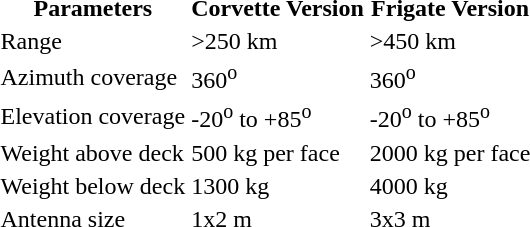<table class="sortable">
<tr>
<th>Parameters</th>
<th>Corvette Version</th>
<th>Frigate Version</th>
</tr>
<tr>
<td>Range</td>
<td>>250 km</td>
<td>>450 km</td>
</tr>
<tr>
<td>Azimuth coverage</td>
<td>360<sup>o</sup></td>
<td>360<sup>o</sup></td>
</tr>
<tr>
<td>Elevation coverage</td>
<td>-20<sup>o</sup> to +85<sup>o</sup></td>
<td>-20<sup>o</sup> to +85<sup>o</sup></td>
</tr>
<tr>
<td>Weight above deck</td>
<td>500 kg per face</td>
<td>2000 kg per face</td>
</tr>
<tr>
<td>Weight below deck</td>
<td>1300 kg</td>
<td>4000 kg</td>
</tr>
<tr>
<td>Antenna size</td>
<td>1x2 m</td>
<td>3x3 m</td>
</tr>
</table>
